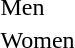<table>
<tr>
<td>Men<br></td>
<td></td>
<td></td>
<td></td>
</tr>
<tr>
<td>Women<br></td>
<td></td>
<td></td>
<td></td>
</tr>
</table>
